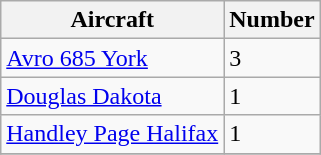<table class="wikitable">
<tr>
<th>Aircraft</th>
<th>Number</th>
</tr>
<tr>
<td><a href='#'>Avro 685 York</a></td>
<td>3</td>
</tr>
<tr>
<td><a href='#'>Douglas Dakota</a></td>
<td>1</td>
</tr>
<tr>
<td><a href='#'>Handley Page Halifax</a></td>
<td>1</td>
</tr>
<tr>
</tr>
</table>
